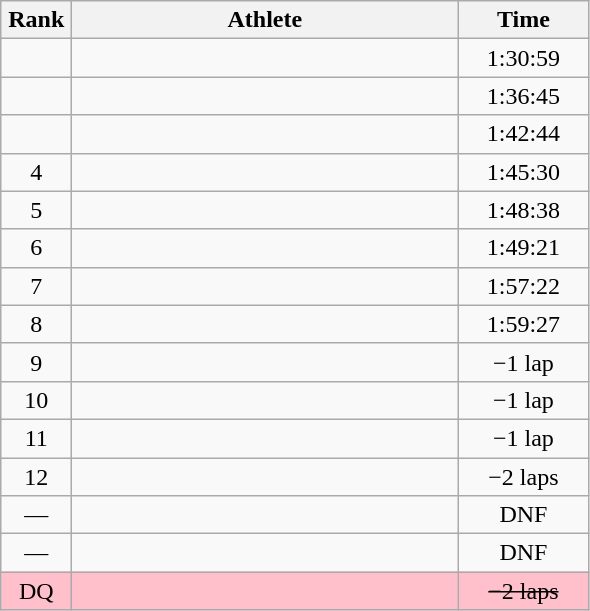<table class=wikitable style="text-align:center">
<tr>
<th width=40>Rank</th>
<th width=250>Athlete</th>
<th width=80>Time</th>
</tr>
<tr>
<td></td>
<td align=left></td>
<td>1:30:59</td>
</tr>
<tr>
<td></td>
<td align=left></td>
<td>1:36:45</td>
</tr>
<tr>
<td></td>
<td align=left></td>
<td>1:42:44</td>
</tr>
<tr>
<td>4</td>
<td align=left></td>
<td>1:45:30</td>
</tr>
<tr>
<td>5</td>
<td align=left></td>
<td>1:48:38</td>
</tr>
<tr>
<td>6</td>
<td align=left></td>
<td>1:49:21</td>
</tr>
<tr>
<td>7</td>
<td align=left></td>
<td>1:57:22</td>
</tr>
<tr>
<td>8</td>
<td align=left></td>
<td>1:59:27</td>
</tr>
<tr>
<td>9</td>
<td align=left></td>
<td>−1 lap</td>
</tr>
<tr>
<td>10</td>
<td align=left></td>
<td>−1 lap</td>
</tr>
<tr>
<td>11</td>
<td align=left></td>
<td>−1 lap</td>
</tr>
<tr>
<td>12</td>
<td align=left></td>
<td>−2 laps</td>
</tr>
<tr>
<td>—</td>
<td align=left></td>
<td>DNF</td>
</tr>
<tr>
<td>—</td>
<td align=left></td>
<td>DNF</td>
</tr>
<tr bgcolor=pink>
<td>DQ</td>
<td align=left></td>
<td><s>−2 laps</s></td>
</tr>
</table>
